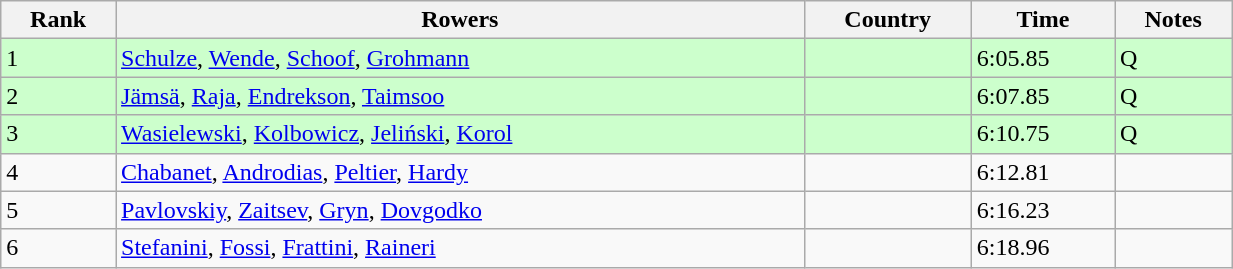<table class="wikitable sortable" width=65%>
<tr>
<th>Rank</th>
<th>Rowers</th>
<th>Country</th>
<th>Time</th>
<th>Notes</th>
</tr>
<tr bgcolor=ccffcc>
<td>1</td>
<td><a href='#'>Schulze</a>, <a href='#'>Wende</a>, <a href='#'>Schoof</a>, <a href='#'>Grohmann</a></td>
<td></td>
<td>6:05.85</td>
<td>Q</td>
</tr>
<tr bgcolor=ccffcc>
<td>2</td>
<td><a href='#'>Jämsä</a>, <a href='#'>Raja</a>, <a href='#'>Endrekson</a>, <a href='#'>Taimsoo</a></td>
<td></td>
<td>6:07.85</td>
<td>Q</td>
</tr>
<tr bgcolor=ccffcc>
<td>3</td>
<td><a href='#'>Wasielewski</a>, <a href='#'>Kolbowicz</a>, <a href='#'>Jeliński</a>, <a href='#'>Korol</a></td>
<td></td>
<td>6:10.75</td>
<td>Q</td>
</tr>
<tr>
<td>4</td>
<td><a href='#'>Chabanet</a>, <a href='#'>Androdias</a>, <a href='#'>Peltier</a>, <a href='#'>Hardy</a></td>
<td></td>
<td>6:12.81</td>
<td></td>
</tr>
<tr>
<td>5</td>
<td><a href='#'>Pavlovskiy</a>, <a href='#'>Zaitsev</a>, <a href='#'>Gryn</a>, <a href='#'>Dovgodko</a></td>
<td></td>
<td>6:16.23</td>
<td></td>
</tr>
<tr>
<td>6</td>
<td><a href='#'>Stefanini</a>, <a href='#'>Fossi</a>, <a href='#'>Frattini</a>, <a href='#'>Raineri</a></td>
<td></td>
<td>6:18.96</td>
<td></td>
</tr>
</table>
